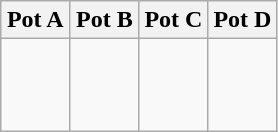<table class=wikitable>
<tr>
<th width=25%>Pot A</th>
<th width=25%>Pot B</th>
<th width=25%>Pot C</th>
<th width=25%>Pot D</th>
</tr>
<tr valign=top>
<td><br><br>
<br>
</td>
<td><br><br>
<br>
</td>
<td><br><br>
<br>
</td>
<td><br><br>
<br>
</td>
</tr>
</table>
